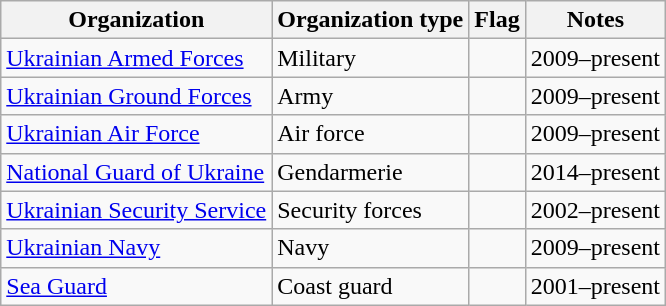<table class="wikitable">
<tr>
<th>Organization</th>
<th>Organization type</th>
<th>Flag</th>
<th>Notes</th>
</tr>
<tr>
<td><a href='#'>Ukrainian Armed Forces</a></td>
<td>Military</td>
<td></td>
<td>2009–present</td>
</tr>
<tr>
<td><a href='#'>Ukrainian Ground Forces</a></td>
<td>Army</td>
<td></td>
<td>2009–present</td>
</tr>
<tr>
<td><a href='#'>Ukrainian Air Force</a></td>
<td>Air force</td>
<td></td>
<td>2009–present</td>
</tr>
<tr>
<td><a href='#'>National Guard of Ukraine</a></td>
<td>Gendarmerie</td>
<td></td>
<td>2014–present</td>
</tr>
<tr>
<td><a href='#'>Ukrainian Security Service</a></td>
<td>Security forces</td>
<td></td>
<td>2002–present</td>
</tr>
<tr>
<td><a href='#'>Ukrainian Navy</a></td>
<td>Navy</td>
<td></td>
<td>2009–present</td>
</tr>
<tr>
<td><a href='#'>Sea Guard</a></td>
<td>Coast guard</td>
<td></td>
<td>2001–present</td>
</tr>
</table>
